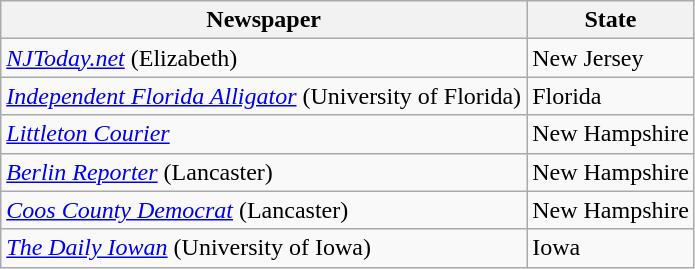<table class="wikitable sortable">
<tr valign=bottom>
<th>Newspaper</th>
<th>State</th>
</tr>
<tr>
<td><em><a href='#'>NJToday.net</a></em> (Elizabeth)</td>
<td>New Jersey</td>
</tr>
<tr>
<td><em><a href='#'>Independent Florida Alligator</a></em> (University of Florida)</td>
<td>Florida</td>
</tr>
<tr>
<td><em><a href='#'>Littleton Courier</a></em></td>
<td>New Hampshire</td>
</tr>
<tr>
<td><em><a href='#'>Berlin Reporter</a></em> (Lancaster)</td>
<td>New Hampshire</td>
</tr>
<tr>
<td><em><a href='#'>Coos County Democrat</a></em> (Lancaster)</td>
<td>New Hampshire</td>
</tr>
<tr>
<td><em><a href='#'>The Daily Iowan</a></em> (University of Iowa)</td>
<td>Iowa</td>
</tr>
</table>
